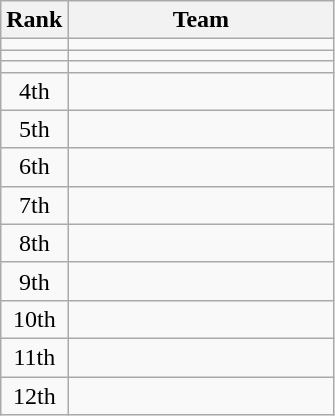<table class=wikitable style="text-align:center;">
<tr>
<th>Rank</th>
<th width=170>Team</th>
</tr>
<tr>
<td></td>
<td align=left></td>
</tr>
<tr>
<td></td>
<td align=left></td>
</tr>
<tr>
<td></td>
<td align=left></td>
</tr>
<tr>
<td>4th</td>
<td align=left></td>
</tr>
<tr>
<td>5th</td>
<td align=left></td>
</tr>
<tr>
<td>6th</td>
<td align=left></td>
</tr>
<tr>
<td>7th</td>
<td align=left></td>
</tr>
<tr>
<td>8th</td>
<td align=left></td>
</tr>
<tr>
<td>9th</td>
<td align=left></td>
</tr>
<tr>
<td>10th</td>
<td align=left></td>
</tr>
<tr>
<td>11th</td>
<td align=left></td>
</tr>
<tr>
<td>12th</td>
<td align=left></td>
</tr>
</table>
